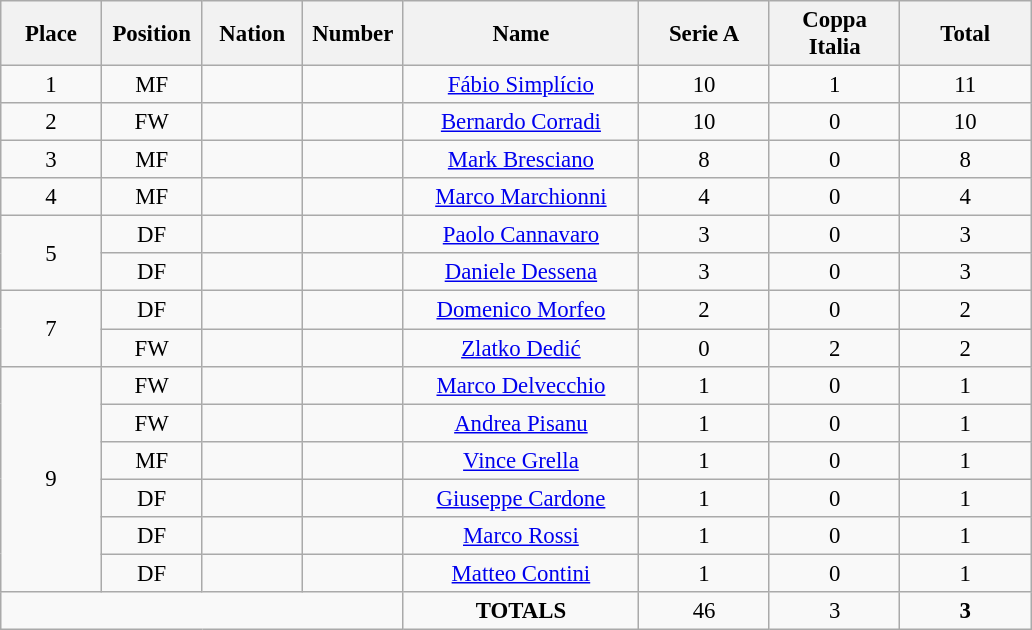<table class="wikitable" style="font-size: 95%; text-align: center;">
<tr>
<th width=60>Place</th>
<th width=60>Position</th>
<th width=60>Nation</th>
<th width=60>Number</th>
<th width=150>Name</th>
<th width=80>Serie A</th>
<th width=80>Coppa Italia</th>
<th width=80><strong>Total</strong></th>
</tr>
<tr>
<td>1</td>
<td>MF</td>
<td></td>
<td></td>
<td><a href='#'>Fábio Simplício</a></td>
<td>10</td>
<td>1</td>
<td>11</td>
</tr>
<tr>
<td>2</td>
<td>FW</td>
<td></td>
<td></td>
<td><a href='#'>Bernardo Corradi</a></td>
<td>10</td>
<td>0</td>
<td>10</td>
</tr>
<tr>
<td>3</td>
<td>MF</td>
<td></td>
<td></td>
<td><a href='#'>Mark Bresciano</a></td>
<td>8</td>
<td>0</td>
<td>8</td>
</tr>
<tr>
<td>4</td>
<td>MF</td>
<td></td>
<td></td>
<td><a href='#'>Marco Marchionni</a></td>
<td>4</td>
<td>0</td>
<td>4</td>
</tr>
<tr>
<td rowspan="2">5</td>
<td>DF</td>
<td></td>
<td></td>
<td><a href='#'>Paolo Cannavaro</a></td>
<td>3</td>
<td>0</td>
<td>3</td>
</tr>
<tr>
<td>DF</td>
<td></td>
<td></td>
<td><a href='#'>Daniele Dessena</a></td>
<td>3</td>
<td>0</td>
<td>3</td>
</tr>
<tr>
<td rowspan="2">7</td>
<td>DF</td>
<td></td>
<td></td>
<td><a href='#'>Domenico Morfeo</a></td>
<td>2</td>
<td>0</td>
<td>2</td>
</tr>
<tr>
<td>FW</td>
<td></td>
<td></td>
<td><a href='#'>Zlatko Dedić</a></td>
<td>0</td>
<td>2</td>
<td>2</td>
</tr>
<tr>
<td rowspan="6">9</td>
<td>FW</td>
<td></td>
<td></td>
<td><a href='#'>Marco Delvecchio</a></td>
<td>1</td>
<td>0</td>
<td>1</td>
</tr>
<tr>
<td>FW</td>
<td></td>
<td></td>
<td><a href='#'>Andrea Pisanu</a></td>
<td>1</td>
<td>0</td>
<td>1</td>
</tr>
<tr>
<td>MF</td>
<td></td>
<td></td>
<td><a href='#'>Vince Grella</a></td>
<td>1</td>
<td>0</td>
<td>1</td>
</tr>
<tr>
<td>DF</td>
<td></td>
<td></td>
<td><a href='#'>Giuseppe Cardone</a></td>
<td>1</td>
<td>0</td>
<td>1</td>
</tr>
<tr>
<td>DF</td>
<td></td>
<td></td>
<td><a href='#'>Marco Rossi</a></td>
<td>1</td>
<td>0</td>
<td>1</td>
</tr>
<tr>
<td>DF</td>
<td></td>
<td></td>
<td><a href='#'>Matteo Contini</a></td>
<td>1</td>
<td>0</td>
<td>1</td>
</tr>
<tr>
<td colspan="4"></td>
<td><strong>TOTALS</strong></td>
<td>46</td>
<td>3</td>
<td><strong>3</strong></td>
</tr>
</table>
